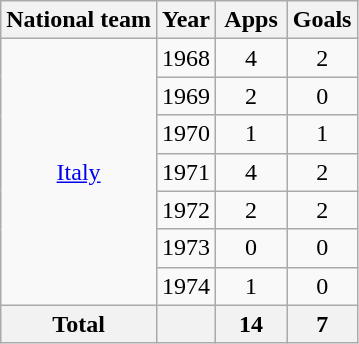<table class="wikitable" style="text-align:center">
<tr>
<th>National team</th>
<th>Year</th>
<th width="40">Apps</th>
<th width="40">Goals</th>
</tr>
<tr>
<td rowspan="7"><a href='#'>Italy</a></td>
<td>1968</td>
<td>4</td>
<td>2</td>
</tr>
<tr>
<td>1969</td>
<td>2</td>
<td>0</td>
</tr>
<tr>
<td>1970</td>
<td>1</td>
<td>1</td>
</tr>
<tr>
<td>1971</td>
<td>4</td>
<td>2</td>
</tr>
<tr>
<td>1972</td>
<td>2</td>
<td>2</td>
</tr>
<tr>
<td>1973</td>
<td>0</td>
<td>0</td>
</tr>
<tr>
<td>1974</td>
<td>1</td>
<td>0</td>
</tr>
<tr>
<th>Total</th>
<th></th>
<th>14</th>
<th>7</th>
</tr>
</table>
